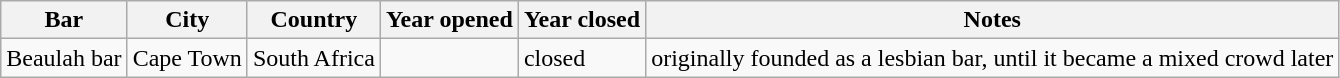<table class="wikitable sortable">
<tr>
<th>Bar</th>
<th>City</th>
<th>Country</th>
<th>Year opened</th>
<th>Year closed</th>
<th>Notes</th>
</tr>
<tr>
<td>Beaulah bar</td>
<td>Cape Town</td>
<td>South Africa</td>
<td></td>
<td>closed</td>
<td>originally founded as a lesbian bar, until it became a mixed crowd later</td>
</tr>
</table>
